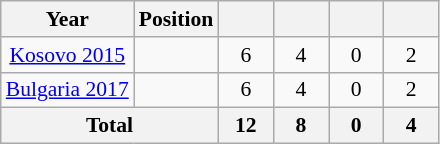<table class="wikitable" style="text-align: center;font-size:90%;">
<tr>
<th>Year</th>
<th>Position</th>
<th width=30></th>
<th width=30></th>
<th width=30></th>
<th width=30></th>
</tr>
<tr>
<td> <a href='#'>Kosovo 2015</a></td>
<td></td>
<td>6</td>
<td>4</td>
<td>0</td>
<td>2</td>
</tr>
<tr>
<td> <a href='#'>Bulgaria 2017</a></td>
<td></td>
<td>6</td>
<td>4</td>
<td>0</td>
<td>2</td>
</tr>
<tr>
<th colspan=2>Total</th>
<th>12</th>
<th>8</th>
<th>0</th>
<th>4</th>
</tr>
</table>
